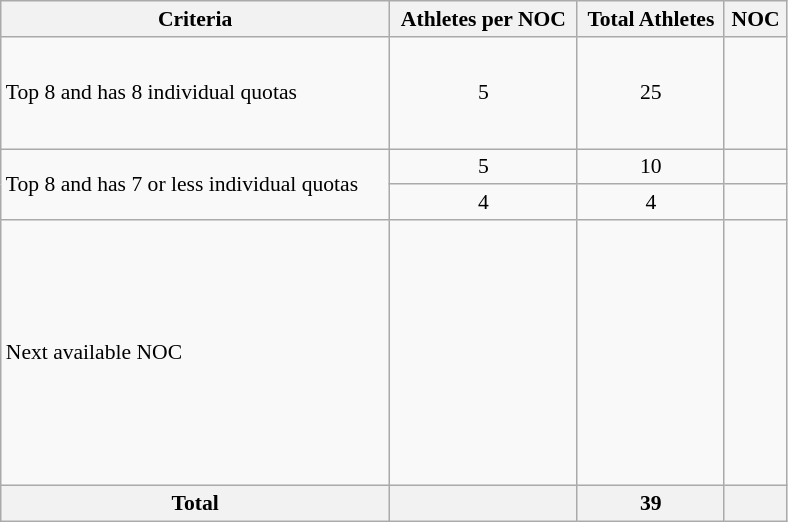<table class = "wikitable" width="525" style="font-size:90%">
<tr>
<th>Criteria</th>
<th>Athletes per NOC</th>
<th>Total Athletes</th>
<th>NOC</th>
</tr>
<tr>
<td>Top 8 and has 8 individual quotas</td>
<td align=center>5</td>
<td align=center>25</td>
<td><br><br><br><br></td>
</tr>
<tr>
<td rowspan="2">Top 8 and has 7 or less individual quotas</td>
<td align=center>5</td>
<td align=center>10</td>
<td><br></td>
</tr>
<tr>
<td align=center>4</td>
<td align=center>4</td>
<td></td>
</tr>
<tr>
<td>Next available NOC</td>
<td align=center></td>
<td align=center></td>
<td><br><br><br><br><br><br><br><br><br><br></td>
</tr>
<tr>
<th>Total</th>
<th></th>
<th>39</th>
<th></th>
</tr>
</table>
